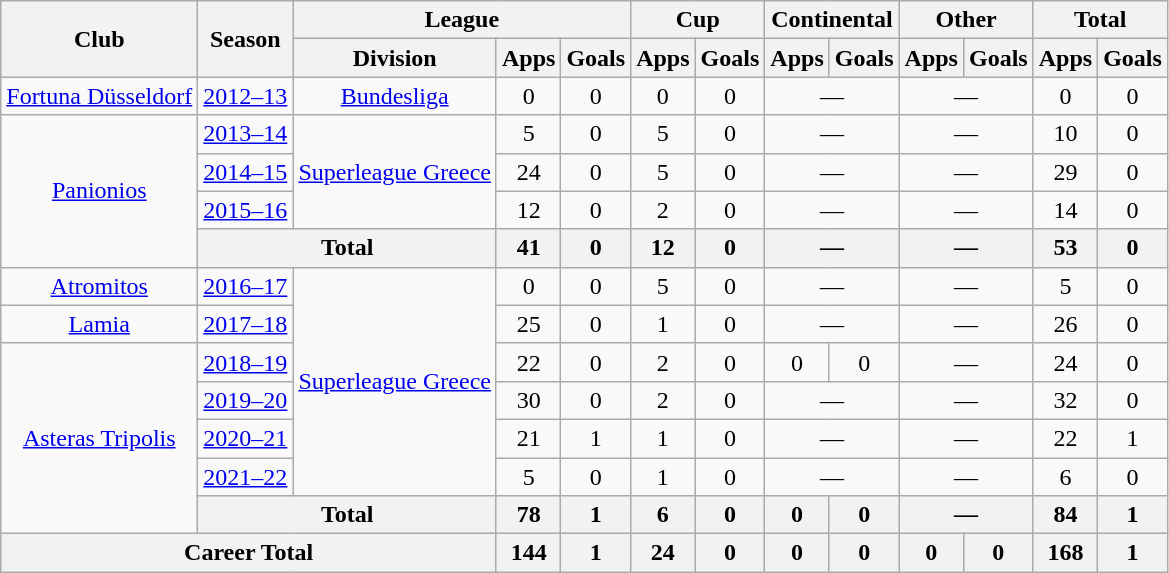<table class=wikitable style="text-align: center;">
<tr>
<th rowspan=2>Club</th>
<th rowspan=2>Season</th>
<th colspan=3>League</th>
<th colspan=2>Cup</th>
<th colspan=2>Continental</th>
<th colspan=2>Other</th>
<th colspan=2>Total</th>
</tr>
<tr>
<th>Division</th>
<th>Apps</th>
<th>Goals</th>
<th>Apps</th>
<th>Goals</th>
<th>Apps</th>
<th>Goals</th>
<th>Apps</th>
<th>Goals</th>
<th>Apps</th>
<th>Goals</th>
</tr>
<tr>
<td><a href='#'>Fortuna Düsseldorf</a></td>
<td><a href='#'>2012–13</a></td>
<td><a href='#'>Bundesliga</a></td>
<td>0</td>
<td>0</td>
<td>0</td>
<td>0</td>
<td colspan=2>—</td>
<td colspan=2>—</td>
<td>0</td>
<td>0</td>
</tr>
<tr>
<td rowspan="4"><a href='#'>Panionios</a></td>
<td><a href='#'>2013–14</a></td>
<td rowspan="3"><a href='#'>Superleague Greece</a></td>
<td>5</td>
<td>0</td>
<td>5</td>
<td>0</td>
<td colspan="2">—</td>
<td colspan="2">—</td>
<td>10</td>
<td>0</td>
</tr>
<tr>
<td><a href='#'>2014–15</a></td>
<td>24</td>
<td>0</td>
<td>5</td>
<td>0</td>
<td colspan="2">—</td>
<td colspan="2">—</td>
<td>29</td>
<td>0</td>
</tr>
<tr>
<td><a href='#'>2015–16</a></td>
<td>12</td>
<td>0</td>
<td>2</td>
<td>0</td>
<td colspan=2>—</td>
<td colspan=2>—</td>
<td>14</td>
<td>0</td>
</tr>
<tr>
<th colspan="2">Total</th>
<th>41</th>
<th>0</th>
<th>12</th>
<th>0</th>
<th colspan=2>—</th>
<th colspan=2>—</th>
<th>53</th>
<th>0</th>
</tr>
<tr>
<td><a href='#'>Atromitos</a></td>
<td><a href='#'>2016–17</a></td>
<td rowspan="6"><a href='#'>Superleague Greece</a></td>
<td>0</td>
<td>0</td>
<td>5</td>
<td>0</td>
<td colspan="2">—</td>
<td colspan="2">—</td>
<td>5</td>
<td>0</td>
</tr>
<tr>
<td><a href='#'>Lamia</a></td>
<td><a href='#'>2017–18</a></td>
<td>25</td>
<td>0</td>
<td>1</td>
<td>0</td>
<td colspan="2">—</td>
<td colspan="2">—</td>
<td>26</td>
<td>0</td>
</tr>
<tr>
<td rowspan="5"><a href='#'>Asteras Tripolis</a></td>
<td><a href='#'>2018–19</a></td>
<td>22</td>
<td>0</td>
<td>2</td>
<td>0</td>
<td>0</td>
<td>0</td>
<td colspan="2">—</td>
<td>24</td>
<td>0</td>
</tr>
<tr>
<td><a href='#'>2019–20</a></td>
<td>30</td>
<td>0</td>
<td>2</td>
<td>0</td>
<td colspan="2">—</td>
<td colspan="2">—</td>
<td>32</td>
<td>0</td>
</tr>
<tr>
<td><a href='#'>2020–21</a></td>
<td>21</td>
<td>1</td>
<td>1</td>
<td>0</td>
<td colspan="2">—</td>
<td colspan="2">—</td>
<td>22</td>
<td>1</td>
</tr>
<tr>
<td><a href='#'>2021–22</a></td>
<td>5</td>
<td>0</td>
<td>1</td>
<td>0</td>
<td colspan="2">—</td>
<td colspan="2">—</td>
<td>6</td>
<td>0</td>
</tr>
<tr>
<th colspan="2">Total</th>
<th>78</th>
<th>1</th>
<th>6</th>
<th>0</th>
<th>0</th>
<th>0</th>
<th colspan=2>—</th>
<th>84</th>
<th>1</th>
</tr>
<tr>
<th colspan=3>Career Total</th>
<th>144</th>
<th>1</th>
<th>24</th>
<th>0</th>
<th>0</th>
<th>0</th>
<th>0</th>
<th>0</th>
<th>168</th>
<th>1</th>
</tr>
</table>
